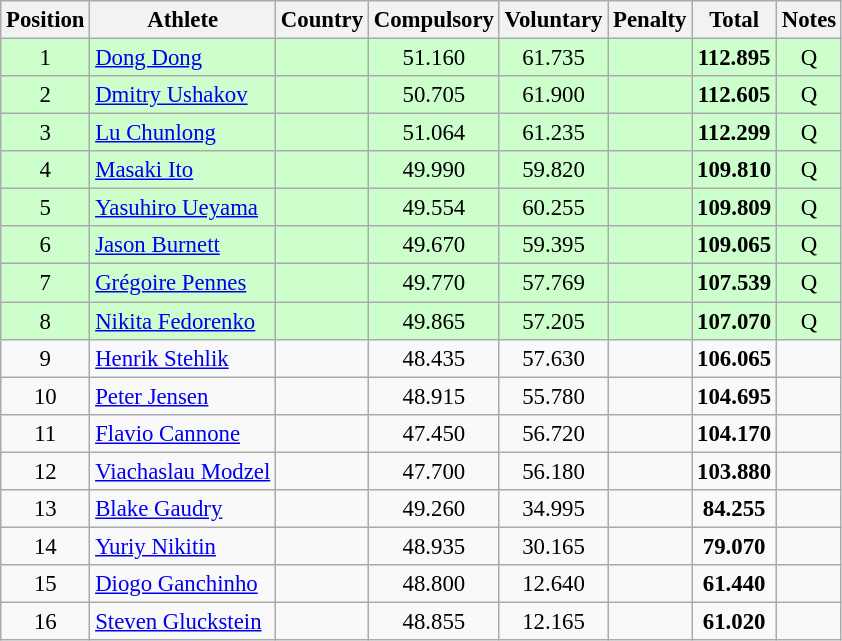<table class="wikitable sortable" style="text-align:center; font-size:95%">
<tr>
<th>Position</th>
<th>Athlete</th>
<th>Country</th>
<th>Compulsory</th>
<th>Voluntary</th>
<th>Penalty</th>
<th>Total</th>
<th>Notes</th>
</tr>
<tr bgcolor="ccffcc">
<td>1</td>
<td align="left"><a href='#'>Dong Dong</a></td>
<td></td>
<td>51.160</td>
<td>61.735</td>
<td></td>
<td><strong>112.895</strong></td>
<td>Q</td>
</tr>
<tr bgcolor="ccffcc">
<td>2</td>
<td align="left"><a href='#'>Dmitry Ushakov</a></td>
<td></td>
<td>50.705</td>
<td>61.900</td>
<td></td>
<td><strong>112.605</strong></td>
<td>Q</td>
</tr>
<tr bgcolor="ccffcc">
<td>3</td>
<td align="left"><a href='#'>Lu Chunlong</a></td>
<td></td>
<td>51.064</td>
<td>61.235</td>
<td></td>
<td><strong>112.299</strong></td>
<td>Q</td>
</tr>
<tr bgcolor="ccffcc">
<td>4</td>
<td align="left"><a href='#'>Masaki Ito</a></td>
<td></td>
<td>49.990</td>
<td>59.820</td>
<td></td>
<td><strong>109.810</strong></td>
<td>Q</td>
</tr>
<tr bgcolor="ccffcc">
<td>5</td>
<td align="left"><a href='#'>Yasuhiro Ueyama</a></td>
<td></td>
<td>49.554</td>
<td>60.255</td>
<td></td>
<td><strong>109.809</strong></td>
<td>Q</td>
</tr>
<tr bgcolor="ccffcc">
<td>6</td>
<td align="left"><a href='#'>Jason Burnett</a></td>
<td></td>
<td>49.670</td>
<td>59.395</td>
<td></td>
<td><strong>109.065</strong></td>
<td>Q</td>
</tr>
<tr bgcolor="ccffcc">
<td>7</td>
<td align="left"><a href='#'>Grégoire Pennes</a></td>
<td></td>
<td>49.770</td>
<td>57.769</td>
<td></td>
<td><strong>107.539</strong></td>
<td>Q</td>
</tr>
<tr bgcolor="ccffcc">
<td>8</td>
<td align="left"><a href='#'>Nikita Fedorenko</a></td>
<td></td>
<td>49.865</td>
<td>57.205</td>
<td></td>
<td><strong>107.070</strong></td>
<td>Q</td>
</tr>
<tr>
<td>9</td>
<td align="left"><a href='#'>Henrik Stehlik</a></td>
<td></td>
<td>48.435</td>
<td>57.630</td>
<td></td>
<td><strong>106.065</strong></td>
<td></td>
</tr>
<tr>
<td>10</td>
<td align="left"><a href='#'>Peter Jensen</a></td>
<td></td>
<td>48.915</td>
<td>55.780</td>
<td></td>
<td><strong>104.695</strong></td>
<td></td>
</tr>
<tr>
<td>11</td>
<td align="left"><a href='#'>Flavio Cannone</a></td>
<td></td>
<td>47.450</td>
<td>56.720</td>
<td></td>
<td><strong>104.170</strong></td>
<td></td>
</tr>
<tr>
<td>12</td>
<td align="left"><a href='#'>Viachaslau Modzel</a></td>
<td></td>
<td>47.700</td>
<td>56.180</td>
<td></td>
<td><strong>103.880</strong></td>
<td></td>
</tr>
<tr>
<td>13</td>
<td align="left"><a href='#'>Blake Gaudry</a></td>
<td></td>
<td>49.260</td>
<td>34.995</td>
<td></td>
<td><strong>84.255</strong></td>
<td></td>
</tr>
<tr>
<td>14</td>
<td align="left"><a href='#'>Yuriy Nikitin</a></td>
<td></td>
<td>48.935</td>
<td>30.165</td>
<td></td>
<td><strong>79.070</strong></td>
<td></td>
</tr>
<tr>
<td>15</td>
<td align="left"><a href='#'>Diogo Ganchinho</a></td>
<td></td>
<td>48.800</td>
<td>12.640</td>
<td></td>
<td><strong>61.440</strong></td>
<td></td>
</tr>
<tr>
<td>16</td>
<td align="left"><a href='#'>Steven Gluckstein</a></td>
<td></td>
<td>48.855</td>
<td>12.165</td>
<td></td>
<td><strong>61.020</strong></td>
<td></td>
</tr>
</table>
